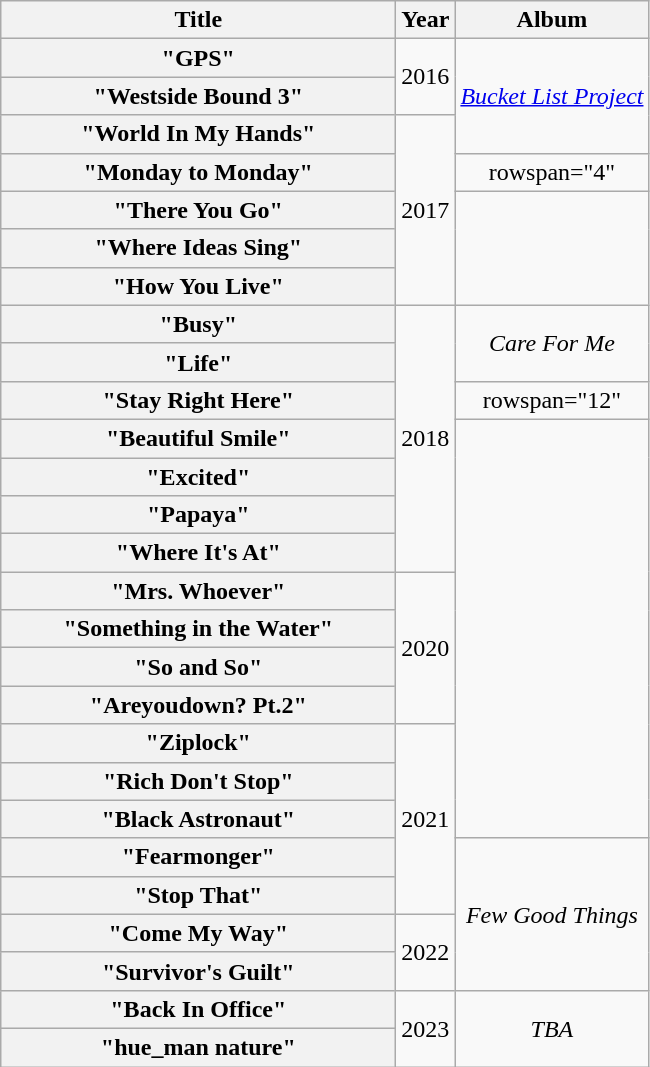<table class="wikitable plainrowheaders" style="text-align:center;">
<tr>
<th scope="col" style="width:16em;">Title</th>
<th scope="col">Year</th>
<th scope="col">Album</th>
</tr>
<tr>
<th scope="row">"GPS"<br></th>
<td rowspan="2">2016</td>
<td rowspan="3"><em><a href='#'>Bucket List Project</a></em></td>
</tr>
<tr>
<th scope="row">"Westside Bound 3"<br></th>
</tr>
<tr>
<th scope="row">"World In My Hands"<br></th>
<td rowspan="5">2017</td>
</tr>
<tr>
<th scope="row">"Monday to Monday"</th>
<td>rowspan="4" </td>
</tr>
<tr>
<th scope="row">"There You Go"</th>
</tr>
<tr>
<th scope="row">"Where Ideas Sing"<br></th>
</tr>
<tr>
<th scope="row">"How You Live"<br></th>
</tr>
<tr>
<th scope="row">"Busy"</th>
<td rowspan="7">2018</td>
<td rowspan="2"><em>Care For Me</em></td>
</tr>
<tr>
<th scope="row">"Life"</th>
</tr>
<tr>
<th scope="row">"Stay Right Here"<br></th>
<td>rowspan="12" </td>
</tr>
<tr>
<th scope="row">"Beautiful Smile"<br></th>
</tr>
<tr>
<th scope="row">"Excited"</th>
</tr>
<tr>
<th scope="row">"Papaya"<br></th>
</tr>
<tr>
<th scope="row">"Where It's At"</th>
</tr>
<tr>
<th scope="row">"Mrs. Whoever"</th>
<td rowspan="4">2020</td>
</tr>
<tr>
<th scope="row">"Something in the Water"<br></th>
</tr>
<tr>
<th scope="row">"So and So"</th>
</tr>
<tr>
<th scope="row">"Areyoudown? Pt.2"<br></th>
</tr>
<tr>
<th scope="row">"Ziplock"</th>
<td rowspan="5">2021</td>
</tr>
<tr>
<th scope="row">"Rich Don't Stop"</th>
</tr>
<tr>
<th scope="row">"Black Astronaut"</th>
</tr>
<tr>
<th scope="row">"Fearmonger"<br></th>
<td rowspan="4"><em>Few Good Things</em></td>
</tr>
<tr>
<th scope="row">"Stop That"</th>
</tr>
<tr>
<th scope="row">"Come My Way"<br></th>
<td rowspan="2">2022</td>
</tr>
<tr>
<th scope="row">"Survivor's Guilt"<br></th>
</tr>
<tr>
<th scope="row">"Back In Office"<br></th>
<td rowspan="2">2023</td>
<td rowspan="2"><em>TBA</em></td>
</tr>
<tr>
<th scope="row">"hue_man nature"<br></th>
</tr>
</table>
